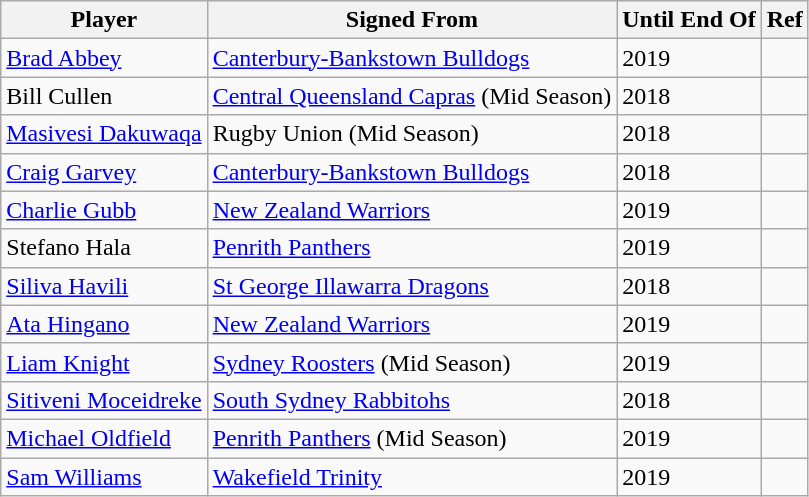<table class="wikitable">
<tr>
<th>Player</th>
<th>Signed From</th>
<th>Until End Of</th>
<th>Ref</th>
</tr>
<tr>
<td><a href='#'>Brad Abbey</a></td>
<td> <a href='#'>Canterbury-Bankstown Bulldogs</a></td>
<td>2019</td>
<td></td>
</tr>
<tr>
<td>Bill Cullen</td>
<td> <a href='#'>Central Queensland Capras</a> (Mid Season)</td>
<td>2018</td>
<td></td>
</tr>
<tr>
<td><a href='#'>Masivesi Dakuwaqa</a></td>
<td>Rugby Union (Mid Season)</td>
<td>2018</td>
<td></td>
</tr>
<tr>
<td><a href='#'>Craig Garvey</a></td>
<td> <a href='#'>Canterbury-Bankstown Bulldogs</a></td>
<td>2018</td>
<td></td>
</tr>
<tr>
<td><a href='#'>Charlie Gubb</a></td>
<td> <a href='#'>New Zealand Warriors</a></td>
<td>2019</td>
<td></td>
</tr>
<tr>
<td>Stefano Hala</td>
<td> <a href='#'>Penrith Panthers</a></td>
<td>2019</td>
<td></td>
</tr>
<tr>
<td><a href='#'>Siliva Havili</a></td>
<td> <a href='#'>St George Illawarra Dragons</a></td>
<td>2018</td>
<td></td>
</tr>
<tr>
<td><a href='#'>Ata Hingano</a></td>
<td> <a href='#'>New Zealand Warriors</a></td>
<td>2019</td>
<td></td>
</tr>
<tr>
<td><a href='#'>Liam Knight</a></td>
<td> <a href='#'>Sydney Roosters</a> (Mid Season)</td>
<td>2019</td>
<td></td>
</tr>
<tr>
<td><a href='#'>Sitiveni Moceidreke</a></td>
<td> <a href='#'>South Sydney Rabbitohs</a></td>
<td>2018</td>
<td></td>
</tr>
<tr>
<td><a href='#'>Michael Oldfield</a></td>
<td> <a href='#'>Penrith Panthers</a> (Mid Season)</td>
<td>2019</td>
<td></td>
</tr>
<tr>
<td><a href='#'>Sam Williams</a></td>
<td> <a href='#'>Wakefield Trinity</a></td>
<td>2019</td>
<td></td>
</tr>
</table>
